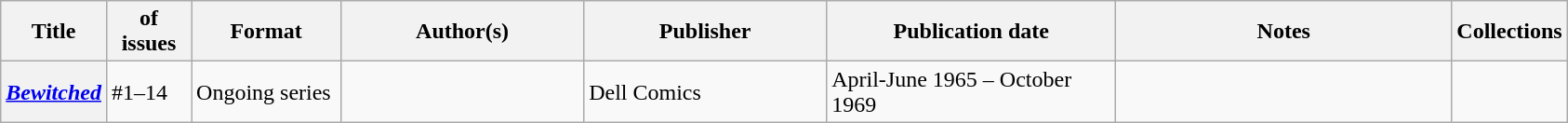<table class="wikitable">
<tr>
<th>Title</th>
<th style="width:40pt"> of issues</th>
<th style="width:75pt">Format</th>
<th style="width:125pt">Author(s)</th>
<th style="width:125pt">Publisher</th>
<th style="width:150pt">Publication date</th>
<th style="width:175pt">Notes</th>
<th>Collections</th>
</tr>
<tr>
<th><em><a href='#'>Bewitched</a></em></th>
<td>#1–14</td>
<td>Ongoing series</td>
<td></td>
<td>Dell Comics</td>
<td>April-June 1965 – October 1969</td>
<td></td>
<td></td>
</tr>
</table>
